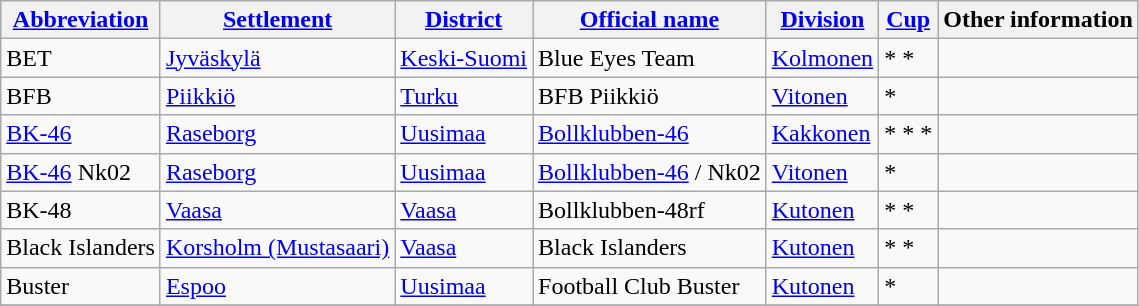<table class="wikitable" style="text-align:left">
<tr>
<th style= width="120px"><a href='#'>Abbreviation</a></th>
<th style= width="110px"><a href='#'>Settlement</a></th>
<th style= width="80px"><a href='#'>District</a></th>
<th style= width="200px"><a href='#'>Official name</a></th>
<th style= width="80px"><a href='#'>Division</a></th>
<th style= width="40px"><a href='#'>Cup</a></th>
<th style= width="220px">Other information</th>
</tr>
<tr>
<td>BET</td>
<td><a href='#'>Jyväskylä</a></td>
<td><a href='#'>Keski-Suomi</a></td>
<td>Blue Eyes Team</td>
<td><a href='#'>Kolmonen</a></td>
<td>* *</td>
<td></td>
</tr>
<tr>
<td>BFB</td>
<td><a href='#'>Piikkiö</a></td>
<td><a href='#'>Turku</a></td>
<td>BFB Piikkiö</td>
<td><a href='#'>Vitonen</a></td>
<td>*</td>
<td></td>
</tr>
<tr>
<td><a href='#'>BK-46</a></td>
<td><a href='#'>Raseborg</a></td>
<td><a href='#'>Uusimaa</a></td>
<td><a href='#'>Bollklubben-46</a></td>
<td><a href='#'>Kakkonen</a></td>
<td>* * *</td>
<td></td>
</tr>
<tr>
<td><a href='#'>BK-46</a> Nk02</td>
<td><a href='#'>Raseborg</a></td>
<td><a href='#'>Uusimaa</a></td>
<td><a href='#'>Bollklubben-46</a> / Nk02</td>
<td><a href='#'>Vitonen</a></td>
<td>*</td>
<td></td>
</tr>
<tr>
<td>BK-48</td>
<td><a href='#'>Vaasa</a></td>
<td><a href='#'>Vaasa</a></td>
<td>Bollklubben-48rf</td>
<td><a href='#'>Kutonen</a></td>
<td>* *</td>
<td></td>
</tr>
<tr>
<td>Black Islanders</td>
<td><a href='#'> Korsholm (Mustasaari)</a></td>
<td><a href='#'>Vaasa</a></td>
<td>Black Islanders</td>
<td><a href='#'>Kutonen</a></td>
<td>* *</td>
<td></td>
</tr>
<tr>
<td>Buster</td>
<td><a href='#'>Espoo</a></td>
<td><a href='#'>Uusimaa</a></td>
<td>Football Club Buster</td>
<td><a href='#'>Kutonen</a></td>
<td>*</td>
<td></td>
</tr>
<tr>
</tr>
</table>
